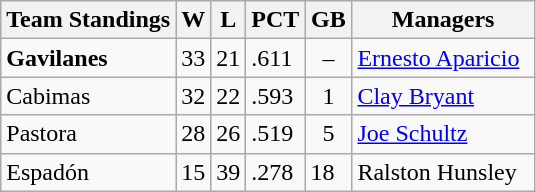<table class="wikitable">
<tr>
<th>Team Standings</th>
<th>W</th>
<th>L</th>
<th>PCT</th>
<th>GB</th>
<th>Managers</th>
</tr>
<tr>
<td><strong>Gavilanes</strong></td>
<td>33</td>
<td>21</td>
<td>.611</td>
<td>   –  </td>
<td><a href='#'>Ernesto Aparicio</a></td>
</tr>
<tr>
<td>Cabimas</td>
<td>32</td>
<td>22</td>
<td>.593</td>
<td>  1</td>
<td><a href='#'>Clay Bryant</a></td>
</tr>
<tr>
<td>Pastora</td>
<td>28</td>
<td>26</td>
<td>.519</td>
<td>  5</td>
<td><a href='#'>Joe Schultz</a></td>
</tr>
<tr>
<td>Espadón</td>
<td>15</td>
<td>39</td>
<td>.278</td>
<td>18</td>
<td>Ralston Hunsley  </td>
</tr>
</table>
